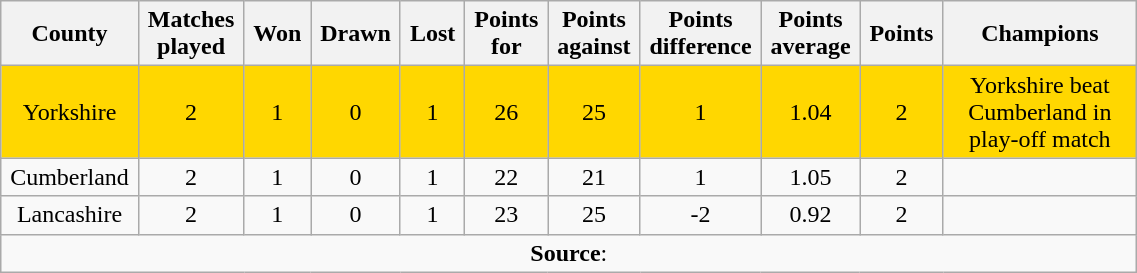<table class="wikitable plainrowheaders" style="text-align: center; width: 60%">
<tr>
<th scope="col" style="width: 5%;">County</th>
<th scope="col" style="width: 5%;">Matches played</th>
<th scope="col" style="width: 5%;">Won</th>
<th scope="col" style="width: 5%;">Drawn</th>
<th scope="col" style="width: 5%;">Lost</th>
<th scope="col" style="width: 5%;">Points for</th>
<th scope="col" style="width: 5%;">Points against</th>
<th scope="col" style="width: 5%;">Points difference</th>
<th scope="col" style="width: 5%;">Points average</th>
<th scope="col" style="width: 5%;">Points</th>
<th scope="col" style="width: 15%;">Champions</th>
</tr>
<tr style="background: gold;">
<td>Yorkshire</td>
<td>2</td>
<td>1</td>
<td>0</td>
<td>1</td>
<td>26</td>
<td>25</td>
<td>1</td>
<td>1.04</td>
<td>2</td>
<td>Yorkshire beat Cumberland in play-off match</td>
</tr>
<tr>
<td>Cumberland</td>
<td>2</td>
<td>1</td>
<td>0</td>
<td>1</td>
<td>22</td>
<td>21</td>
<td>1</td>
<td>1.05</td>
<td>2</td>
<td></td>
</tr>
<tr>
<td>Lancashire</td>
<td>2</td>
<td>1</td>
<td>0</td>
<td>1</td>
<td>23</td>
<td>25</td>
<td>-2</td>
<td>0.92</td>
<td>2</td>
<td></td>
</tr>
<tr>
<td colspan="11"><strong>Source</strong>:</td>
</tr>
</table>
